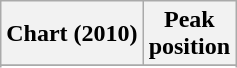<table class="wikitable sortable">
<tr>
<th>Chart (2010)</th>
<th>Peak<br>position</th>
</tr>
<tr>
</tr>
<tr>
</tr>
<tr>
</tr>
</table>
